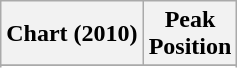<table class="wikitable sortable">
<tr>
<th>Chart (2010)</th>
<th>Peak<br>Position</th>
</tr>
<tr>
</tr>
<tr>
</tr>
</table>
